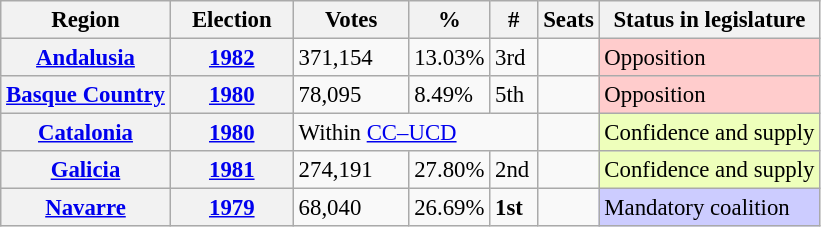<table class="wikitable" style="font-size:95%; text-align:left;">
<tr>
<th>Region</th>
<th width="75">Election</th>
<th width="70">Votes</th>
<th width="35">%</th>
<th width="25">#</th>
<th>Seats</th>
<th>Status in legislature</th>
</tr>
<tr>
<th><a href='#'>Andalusia</a></th>
<th><a href='#'>1982</a></th>
<td>371,154</td>
<td>13.03%</td>
<td>3rd</td>
<td></td>
<td style="background:#fcc;">Opposition</td>
</tr>
<tr>
<th><a href='#'>Basque Country</a></th>
<th><a href='#'>1980</a></th>
<td>78,095</td>
<td>8.49%</td>
<td>5th</td>
<td></td>
<td style="background:#fcc;">Opposition</td>
</tr>
<tr>
<th><a href='#'>Catalonia</a></th>
<th><a href='#'>1980</a></th>
<td colspan="3">Within <a href='#'>CC–UCD</a></td>
<td></td>
<td style="background:#efb;">Confidence and supply</td>
</tr>
<tr>
<th><a href='#'>Galicia</a></th>
<th><a href='#'>1981</a></th>
<td>274,191</td>
<td>27.80%</td>
<td>2nd</td>
<td></td>
<td style="background:#efb;">Confidence and supply</td>
</tr>
<tr>
<th><a href='#'>Navarre</a></th>
<th><a href='#'>1979</a></th>
<td>68,040</td>
<td>26.69%</td>
<td><strong>1st</strong></td>
<td></td>
<td style="background:#ccf;">Mandatory coalition</td>
</tr>
</table>
